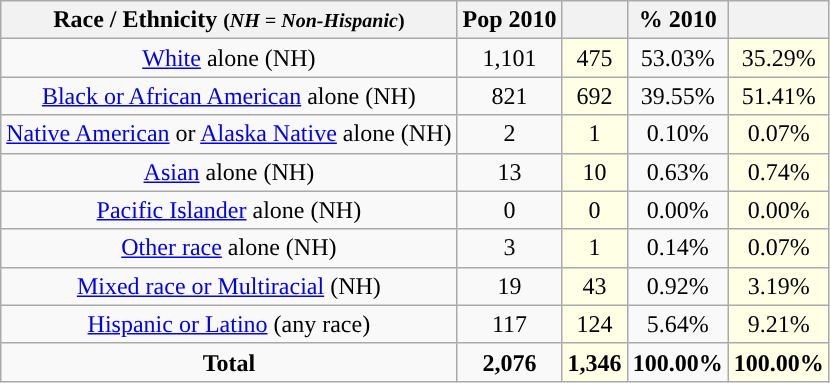<table class="wikitable" style="text-align:center;">
<tr>
<th>Race / Ethnicity <small>(<em>NH = Non-Hispanic</em>)</small></th>
<th>Pop 2010</th>
<th></th>
<th>% 2010</th>
<th></th>
</tr>
<tr>
<td><a href='#'>White</a> alone (NH)</td>
<td>1,101</td>
<td style='background: #ffffe6;'>475</td>
<td>53.03%</td>
<td style='background: #ffffe6;'>35.29%</td>
</tr>
<tr>
<td><a href='#'>Black or African American</a> alone (NH)</td>
<td>821</td>
<td style='background: #ffffe6;'>692</td>
<td>39.55%</td>
<td style='background: #ffffe6;'>51.41%</td>
</tr>
<tr>
<td><a href='#'>Native American</a> or <a href='#'>Alaska Native</a> alone (NH)</td>
<td>2</td>
<td style='background: #ffffe6;'>1</td>
<td>0.10%</td>
<td style='background: #ffffe6;'>0.07%</td>
</tr>
<tr>
<td><a href='#'>Asian</a> alone (NH)</td>
<td>13</td>
<td style='background: #ffffe6;'>10</td>
<td>0.63%</td>
<td style='background: #ffffe6;'>0.74%</td>
</tr>
<tr>
<td><a href='#'>Pacific Islander</a> alone (NH)</td>
<td>0</td>
<td style='background: #ffffe6;'>0</td>
<td>0.00%</td>
<td style='background: #ffffe6;'>0.00%</td>
</tr>
<tr>
<td><a href='#'>Other race</a> alone (NH)</td>
<td>3</td>
<td style='background: #ffffe6;'>1</td>
<td>0.14%</td>
<td style='background: #ffffe6;'>0.07%</td>
</tr>
<tr>
<td><a href='#'>Mixed race or Multiracial</a> (NH)</td>
<td>19</td>
<td style='background: #ffffe6;'>43</td>
<td>0.92%</td>
<td style='background: #ffffe6;'>3.19%</td>
</tr>
<tr>
<td><a href='#'>Hispanic or Latino</a> (any race)</td>
<td>117</td>
<td style='background: #ffffe6;'>124</td>
<td>5.64%</td>
<td style='background: #ffffe6;'>9.21%</td>
</tr>
<tr>
<td><strong>Total</strong></td>
<td><strong>2,076</strong></td>
<td style='background: #ffffe6;'><strong>1,346</strong></td>
<td><strong>100.00%</strong></td>
<td style='background: #ffffe6;'><strong>100.00%</strong></td>
</tr>
</table>
